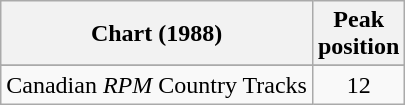<table class="wikitable sortable">
<tr>
<th align="left">Chart (1988)</th>
<th align="center">Peak<br>position</th>
</tr>
<tr>
</tr>
<tr>
<td align="left">Canadian <em>RPM</em> Country Tracks</td>
<td align="center">12</td>
</tr>
</table>
